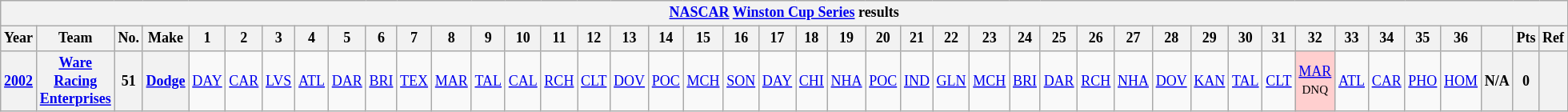<table class="wikitable" style="text-align:center; font-size:75%">
<tr>
<th colspan=45><a href='#'>NASCAR</a> <a href='#'>Winston Cup Series</a> results</th>
</tr>
<tr>
<th>Year</th>
<th>Team</th>
<th>No.</th>
<th>Make</th>
<th>1</th>
<th>2</th>
<th>3</th>
<th>4</th>
<th>5</th>
<th>6</th>
<th>7</th>
<th>8</th>
<th>9</th>
<th>10</th>
<th>11</th>
<th>12</th>
<th>13</th>
<th>14</th>
<th>15</th>
<th>16</th>
<th>17</th>
<th>18</th>
<th>19</th>
<th>20</th>
<th>21</th>
<th>22</th>
<th>23</th>
<th>24</th>
<th>25</th>
<th>26</th>
<th>27</th>
<th>28</th>
<th>29</th>
<th>30</th>
<th>31</th>
<th>32</th>
<th>33</th>
<th>34</th>
<th>35</th>
<th>36</th>
<th></th>
<th>Pts</th>
<th>Ref</th>
</tr>
<tr>
<th><a href='#'>2002</a></th>
<th><a href='#'>Ware Racing Enterprises</a></th>
<th>51</th>
<th><a href='#'>Dodge</a></th>
<td><a href='#'>DAY</a></td>
<td><a href='#'>CAR</a></td>
<td><a href='#'>LVS</a></td>
<td><a href='#'>ATL</a></td>
<td><a href='#'>DAR</a></td>
<td><a href='#'>BRI</a></td>
<td><a href='#'>TEX</a></td>
<td><a href='#'>MAR</a></td>
<td><a href='#'>TAL</a></td>
<td><a href='#'>CAL</a></td>
<td><a href='#'>RCH</a></td>
<td><a href='#'>CLT</a></td>
<td><a href='#'>DOV</a></td>
<td><a href='#'>POC</a></td>
<td><a href='#'>MCH</a></td>
<td><a href='#'>SON</a></td>
<td><a href='#'>DAY</a></td>
<td><a href='#'>CHI</a></td>
<td><a href='#'>NHA</a></td>
<td><a href='#'>POC</a></td>
<td><a href='#'>IND</a></td>
<td><a href='#'>GLN</a></td>
<td><a href='#'>MCH</a></td>
<td><a href='#'>BRI</a></td>
<td><a href='#'>DAR</a></td>
<td><a href='#'>RCH</a></td>
<td><a href='#'>NHA</a></td>
<td><a href='#'>DOV</a></td>
<td><a href='#'>KAN</a></td>
<td><a href='#'>TAL</a></td>
<td><a href='#'>CLT</a></td>
<td style="background:#FFCFCF;"><a href='#'>MAR</a><br><small>DNQ</small></td>
<td><a href='#'>ATL</a></td>
<td><a href='#'>CAR</a></td>
<td><a href='#'>PHO</a></td>
<td><a href='#'>HOM</a></td>
<th>N/A</th>
<th>0</th>
<th></th>
</tr>
</table>
